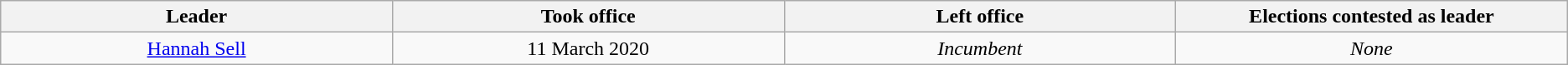<table class="wikitable" style="text-align:center">
<tr>
<th style="width:10%;">Leader<br></th>
<th style="width:10%;">Took office</th>
<th style="width:10%;">Left office</th>
<th style="width:10%;">Elections contested as leader</th>
</tr>
<tr>
<td><a href='#'>Hannah Sell</a><br></td>
<td>11 March 2020</td>
<td><em>Incumbent</em></td>
<td><em>None</em></td>
</tr>
</table>
